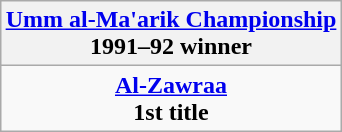<table class="wikitable" style="text-align: center; margin: 0 auto;">
<tr>
<th><a href='#'>Umm al-Ma'arik Championship</a><br>1991–92 winner</th>
</tr>
<tr>
<td><strong><a href='#'>Al-Zawraa</a></strong><br><strong>1st title</strong></td>
</tr>
</table>
